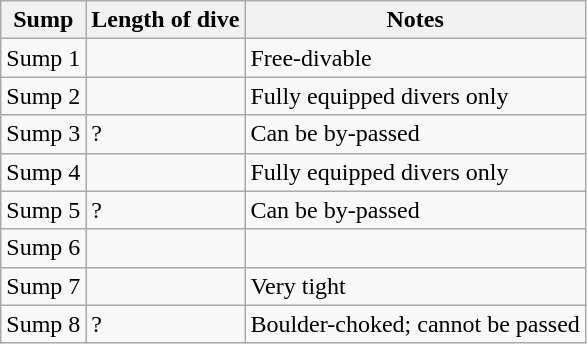<table class="wikitable">
<tr>
<th>Sump</th>
<th>Length of dive</th>
<th>Notes</th>
</tr>
<tr>
<td>Sump 1</td>
<td></td>
<td>Free-divable</td>
</tr>
<tr>
<td>Sump 2</td>
<td></td>
<td>Fully equipped divers only</td>
</tr>
<tr>
<td>Sump 3</td>
<td>?</td>
<td>Can be by-passed</td>
</tr>
<tr>
<td>Sump 4</td>
<td></td>
<td>Fully equipped divers only</td>
</tr>
<tr>
<td>Sump 5</td>
<td>?</td>
<td>Can be by-passed</td>
</tr>
<tr>
<td>Sump 6</td>
<td></td>
<td></td>
</tr>
<tr>
<td>Sump 7</td>
<td></td>
<td>Very tight</td>
</tr>
<tr>
<td>Sump 8</td>
<td>?</td>
<td>Boulder-choked; cannot be passed</td>
</tr>
</table>
